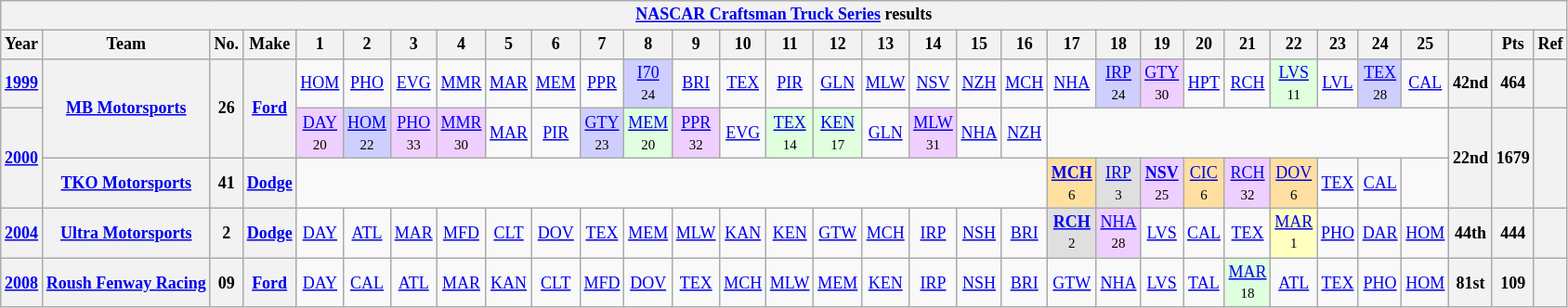<table class="wikitable" style="text-align:center; font-size:75%">
<tr>
<th colspan=45><a href='#'>NASCAR Craftsman Truck Series</a> results</th>
</tr>
<tr>
<th>Year</th>
<th>Team</th>
<th>No.</th>
<th>Make</th>
<th>1</th>
<th>2</th>
<th>3</th>
<th>4</th>
<th>5</th>
<th>6</th>
<th>7</th>
<th>8</th>
<th>9</th>
<th>10</th>
<th>11</th>
<th>12</th>
<th>13</th>
<th>14</th>
<th>15</th>
<th>16</th>
<th>17</th>
<th>18</th>
<th>19</th>
<th>20</th>
<th>21</th>
<th>22</th>
<th>23</th>
<th>24</th>
<th>25</th>
<th></th>
<th>Pts</th>
<th>Ref</th>
</tr>
<tr>
<th><a href='#'>1999</a></th>
<th rowspan=2><a href='#'>MB Motorsports</a></th>
<th rowspan=2>26</th>
<th rowspan=2><a href='#'>Ford</a></th>
<td><a href='#'>HOM</a></td>
<td><a href='#'>PHO</a></td>
<td><a href='#'>EVG</a></td>
<td><a href='#'>MMR</a></td>
<td><a href='#'>MAR</a></td>
<td><a href='#'>MEM</a></td>
<td><a href='#'>PPR</a></td>
<td style="background:#CFCFFF;"><a href='#'>I70</a><br><small>24</small></td>
<td><a href='#'>BRI</a></td>
<td><a href='#'>TEX</a></td>
<td><a href='#'>PIR</a></td>
<td><a href='#'>GLN</a></td>
<td><a href='#'>MLW</a></td>
<td><a href='#'>NSV</a></td>
<td><a href='#'>NZH</a></td>
<td><a href='#'>MCH</a></td>
<td><a href='#'>NHA</a></td>
<td style="background:#CFCFFF;"><a href='#'>IRP</a><br><small>24</small></td>
<td style="background:#EFCFFF;"><a href='#'>GTY</a><br><small>30</small></td>
<td><a href='#'>HPT</a></td>
<td><a href='#'>RCH</a></td>
<td style="background:#DFFFDF;"><a href='#'>LVS</a><br><small>11</small></td>
<td><a href='#'>LVL</a></td>
<td style="background:#CFCFFF;"><a href='#'>TEX</a><br><small>28</small></td>
<td><a href='#'>CAL</a></td>
<th>42nd</th>
<th>464</th>
<th></th>
</tr>
<tr>
<th rowspan=2><a href='#'>2000</a></th>
<td style="background:#EFCFFF;"><a href='#'>DAY</a><br><small>20</small></td>
<td style="background:#CFCFFF;"><a href='#'>HOM</a><br><small>22</small></td>
<td style="background:#EFCFFF;"><a href='#'>PHO</a><br><small>33</small></td>
<td style="background:#EFCFFF;"><a href='#'>MMR</a><br><small>30</small></td>
<td><a href='#'>MAR</a></td>
<td><a href='#'>PIR</a></td>
<td style="background:#CFCFFF;"><a href='#'>GTY</a><br><small>23</small></td>
<td style="background:#DFFFDF;"><a href='#'>MEM</a><br><small>20</small></td>
<td style="background:#EFCFFF;"><a href='#'>PPR</a><br><small>32</small></td>
<td><a href='#'>EVG</a></td>
<td style="background:#DFFFDF;"><a href='#'>TEX</a><br><small>14</small></td>
<td style="background:#DFFFDF;"><a href='#'>KEN</a><br><small>17</small></td>
<td><a href='#'>GLN</a></td>
<td style="background:#EFCFFF;"><a href='#'>MLW</a><br><small>31</small></td>
<td><a href='#'>NHA</a></td>
<td><a href='#'>NZH</a></td>
<td colspan=9></td>
<th rowspan=2>22nd</th>
<th rowspan=2>1679</th>
<th rowspan=2></th>
</tr>
<tr>
<th><a href='#'>TKO Motorsports</a></th>
<th>41</th>
<th><a href='#'>Dodge</a></th>
<td colspan=16></td>
<td style="background:#FFDF9F;"><strong><a href='#'>MCH</a></strong><br><small>6</small></td>
<td style="background:#DFDFDF;"><a href='#'>IRP</a><br><small>3</small></td>
<td style="background:#EFCFFF;"><strong><a href='#'>NSV</a></strong><br><small>25</small></td>
<td style="background:#FFDF9F;"><a href='#'>CIC</a><br><small>6</small></td>
<td style="background:#EFCFFF;"><a href='#'>RCH</a><br><small>32</small></td>
<td style="background:#FFDF9F;"><a href='#'>DOV</a><br><small>6</small></td>
<td><a href='#'>TEX</a></td>
<td><a href='#'>CAL</a></td>
<td></td>
</tr>
<tr>
<th><a href='#'>2004</a></th>
<th><a href='#'>Ultra Motorsports</a></th>
<th>2</th>
<th><a href='#'>Dodge</a></th>
<td><a href='#'>DAY</a></td>
<td><a href='#'>ATL</a></td>
<td><a href='#'>MAR</a></td>
<td><a href='#'>MFD</a></td>
<td><a href='#'>CLT</a></td>
<td><a href='#'>DOV</a></td>
<td><a href='#'>TEX</a></td>
<td><a href='#'>MEM</a></td>
<td><a href='#'>MLW</a></td>
<td><a href='#'>KAN</a></td>
<td><a href='#'>KEN</a></td>
<td><a href='#'>GTW</a></td>
<td><a href='#'>MCH</a></td>
<td><a href='#'>IRP</a></td>
<td><a href='#'>NSH</a></td>
<td><a href='#'>BRI</a></td>
<td style="background:#DFDFDF;"><strong><a href='#'>RCH</a></strong><br><small>2</small></td>
<td style="background:#EFCFFF;"><a href='#'>NHA</a><br><small>28</small></td>
<td><a href='#'>LVS</a></td>
<td><a href='#'>CAL</a></td>
<td><a href='#'>TEX</a></td>
<td style="background:#FFFFBF;"><a href='#'>MAR</a><br><small>1</small></td>
<td><a href='#'>PHO</a></td>
<td><a href='#'>DAR</a></td>
<td><a href='#'>HOM</a></td>
<th>44th</th>
<th>444</th>
<th></th>
</tr>
<tr>
<th><a href='#'>2008</a></th>
<th><a href='#'>Roush Fenway Racing</a></th>
<th>09</th>
<th><a href='#'>Ford</a></th>
<td><a href='#'>DAY</a></td>
<td><a href='#'>CAL</a></td>
<td><a href='#'>ATL</a></td>
<td><a href='#'>MAR</a></td>
<td><a href='#'>KAN</a></td>
<td><a href='#'>CLT</a></td>
<td><a href='#'>MFD</a></td>
<td><a href='#'>DOV</a></td>
<td><a href='#'>TEX</a></td>
<td><a href='#'>MCH</a></td>
<td><a href='#'>MLW</a></td>
<td><a href='#'>MEM</a></td>
<td><a href='#'>KEN</a></td>
<td><a href='#'>IRP</a></td>
<td><a href='#'>NSH</a></td>
<td><a href='#'>BRI</a></td>
<td><a href='#'>GTW</a></td>
<td><a href='#'>NHA</a></td>
<td><a href='#'>LVS</a></td>
<td><a href='#'>TAL</a></td>
<td style="background:#DFFFDF;"><a href='#'>MAR</a><br><small>18</small></td>
<td><a href='#'>ATL</a></td>
<td><a href='#'>TEX</a></td>
<td><a href='#'>PHO</a></td>
<td><a href='#'>HOM</a></td>
<th>81st</th>
<th>109</th>
<th></th>
</tr>
</table>
